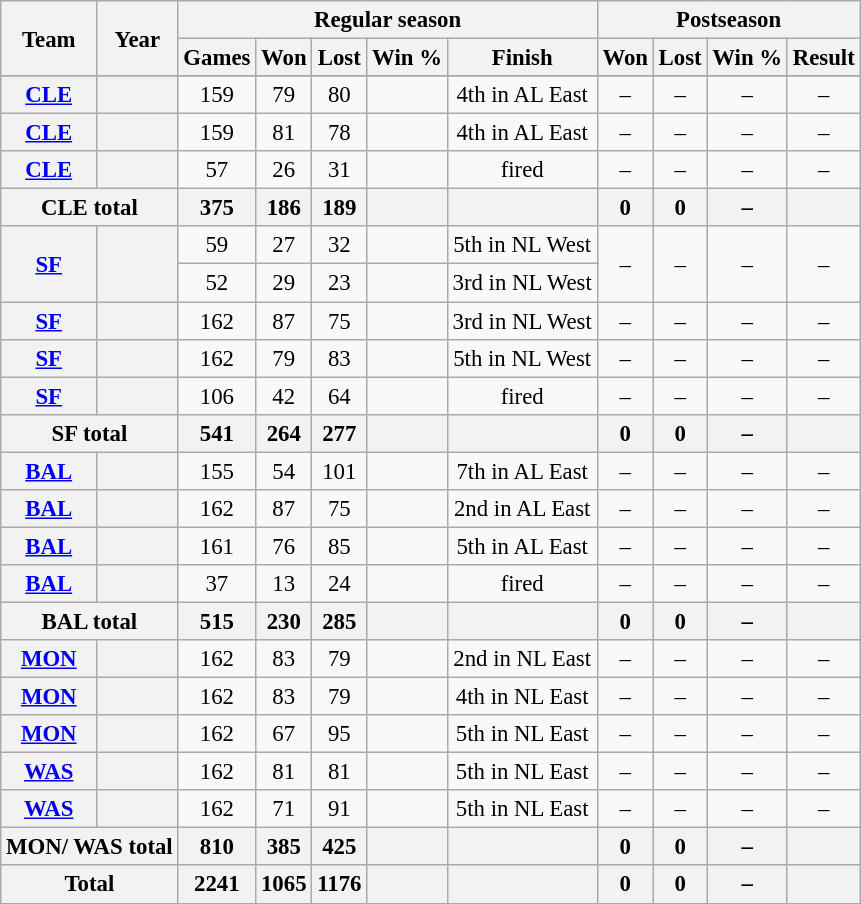<table class="wikitable" style="font-size: 95%; text-align:center;">
<tr>
<th rowspan="2">Team</th>
<th rowspan="2">Year</th>
<th colspan="5">Regular season</th>
<th colspan="4">Postseason</th>
</tr>
<tr>
<th>Games</th>
<th>Won</th>
<th>Lost</th>
<th>Win %</th>
<th>Finish</th>
<th>Won</th>
<th>Lost</th>
<th>Win %</th>
<th>Result</th>
</tr>
<tr>
</tr>
<tr>
<th><a href='#'>CLE</a></th>
<th></th>
<td>159</td>
<td>79</td>
<td>80</td>
<td></td>
<td>4th in AL East</td>
<td>–</td>
<td>–</td>
<td>–</td>
<td>–</td>
</tr>
<tr>
<th><a href='#'>CLE</a></th>
<th></th>
<td>159</td>
<td>81</td>
<td>78</td>
<td></td>
<td>4th in AL East</td>
<td>–</td>
<td>–</td>
<td>–</td>
<td>–</td>
</tr>
<tr>
<th><a href='#'>CLE</a></th>
<th></th>
<td>57</td>
<td>26</td>
<td>31</td>
<td></td>
<td>fired</td>
<td>–</td>
<td>–</td>
<td>–</td>
<td>–</td>
</tr>
<tr>
<th colspan="2">CLE total</th>
<th>375</th>
<th>186</th>
<th>189</th>
<th></th>
<th></th>
<th>0</th>
<th>0</th>
<th>–</th>
<th></th>
</tr>
<tr>
<th rowspan="2"><a href='#'>SF</a></th>
<th rowspan="2"></th>
<td>59</td>
<td>27</td>
<td>32</td>
<td></td>
<td>5th in NL West</td>
<td rowspan="2">–</td>
<td rowspan="2">–</td>
<td rowspan="2">–</td>
<td rowspan="2">–</td>
</tr>
<tr>
<td>52</td>
<td>29</td>
<td>23</td>
<td></td>
<td>3rd in NL West</td>
</tr>
<tr>
<th><a href='#'>SF</a></th>
<th></th>
<td>162</td>
<td>87</td>
<td>75</td>
<td></td>
<td>3rd in NL West</td>
<td>–</td>
<td>–</td>
<td>–</td>
<td>–</td>
</tr>
<tr>
<th><a href='#'>SF</a></th>
<th></th>
<td>162</td>
<td>79</td>
<td>83</td>
<td></td>
<td>5th in NL West</td>
<td>–</td>
<td>–</td>
<td>–</td>
<td>–</td>
</tr>
<tr>
<th><a href='#'>SF</a></th>
<th></th>
<td>106</td>
<td>42</td>
<td>64</td>
<td></td>
<td>fired</td>
<td>–</td>
<td>–</td>
<td>–</td>
<td>–</td>
</tr>
<tr>
<th colspan="2">SF total</th>
<th>541</th>
<th>264</th>
<th>277</th>
<th></th>
<th></th>
<th>0</th>
<th>0</th>
<th>–</th>
<th></th>
</tr>
<tr>
<th><a href='#'>BAL</a></th>
<th></th>
<td>155</td>
<td>54</td>
<td>101</td>
<td></td>
<td>7th in AL East</td>
<td>–</td>
<td>–</td>
<td>–</td>
<td>–</td>
</tr>
<tr>
<th><a href='#'>BAL</a></th>
<th></th>
<td>162</td>
<td>87</td>
<td>75</td>
<td></td>
<td>2nd in AL East</td>
<td>–</td>
<td>–</td>
<td>–</td>
<td>–</td>
</tr>
<tr>
<th><a href='#'>BAL</a></th>
<th></th>
<td>161</td>
<td>76</td>
<td>85</td>
<td></td>
<td>5th in AL East</td>
<td>–</td>
<td>–</td>
<td>–</td>
<td>–</td>
</tr>
<tr>
<th><a href='#'>BAL</a></th>
<th></th>
<td>37</td>
<td>13</td>
<td>24</td>
<td></td>
<td>fired</td>
<td>–</td>
<td>–</td>
<td>–</td>
<td>–</td>
</tr>
<tr>
<th colspan="2">BAL total</th>
<th>515</th>
<th>230</th>
<th>285</th>
<th></th>
<th></th>
<th>0</th>
<th>0</th>
<th>–</th>
<th></th>
</tr>
<tr>
<th><a href='#'>MON</a></th>
<th></th>
<td>162</td>
<td>83</td>
<td>79</td>
<td></td>
<td>2nd in NL East</td>
<td>–</td>
<td>–</td>
<td>–</td>
<td>–</td>
</tr>
<tr>
<th><a href='#'>MON</a></th>
<th></th>
<td>162</td>
<td>83</td>
<td>79</td>
<td></td>
<td>4th in NL East</td>
<td>–</td>
<td>–</td>
<td>–</td>
<td>–</td>
</tr>
<tr>
<th><a href='#'>MON</a></th>
<th></th>
<td>162</td>
<td>67</td>
<td>95</td>
<td></td>
<td>5th in NL East</td>
<td>–</td>
<td>–</td>
<td>–</td>
<td>–</td>
</tr>
<tr>
<th><a href='#'>WAS</a></th>
<th></th>
<td>162</td>
<td>81</td>
<td>81</td>
<td></td>
<td>5th in NL East</td>
<td>–</td>
<td>–</td>
<td>–</td>
<td>–</td>
</tr>
<tr>
<th><a href='#'>WAS</a></th>
<th></th>
<td>162</td>
<td>71</td>
<td>91</td>
<td></td>
<td>5th in NL East</td>
<td>–</td>
<td>–</td>
<td>–</td>
<td>–</td>
</tr>
<tr>
<th colspan="2">MON/ WAS total</th>
<th>810</th>
<th>385</th>
<th>425</th>
<th></th>
<th></th>
<th>0</th>
<th>0</th>
<th>–</th>
<th></th>
</tr>
<tr>
<th colspan="2">Total</th>
<th>2241</th>
<th>1065</th>
<th>1176</th>
<th></th>
<th></th>
<th>0</th>
<th>0</th>
<th>–</th>
<th></th>
</tr>
</table>
